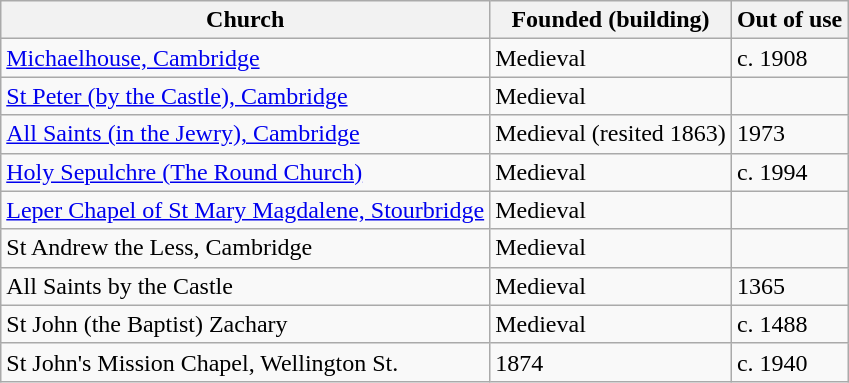<table class="wikitable">
<tr>
<th>Church</th>
<th>Founded (building)</th>
<th>Out of use</th>
</tr>
<tr>
<td><a href='#'>Michaelhouse, Cambridge</a></td>
<td>Medieval</td>
<td>c. 1908</td>
</tr>
<tr>
<td><a href='#'>St Peter (by the Castle), Cambridge</a></td>
<td>Medieval</td>
<td></td>
</tr>
<tr>
<td><a href='#'>All Saints (in the Jewry), Cambridge</a></td>
<td>Medieval (resited 1863)</td>
<td>1973</td>
</tr>
<tr>
<td><a href='#'>Holy Sepulchre (The Round Church)</a></td>
<td>Medieval</td>
<td>c. 1994</td>
</tr>
<tr>
<td><a href='#'>Leper Chapel of St Mary Magdalene, Stourbridge</a></td>
<td>Medieval</td>
<td></td>
</tr>
<tr>
<td>St Andrew the Less, Cambridge</td>
<td>Medieval</td>
<td></td>
</tr>
<tr>
<td>All Saints by the Castle</td>
<td>Medieval</td>
<td>1365</td>
</tr>
<tr>
<td>St John (the Baptist) Zachary</td>
<td>Medieval</td>
<td>c. 1488</td>
</tr>
<tr>
<td>St John's Mission Chapel, Wellington St.</td>
<td>1874</td>
<td>c. 1940</td>
</tr>
</table>
